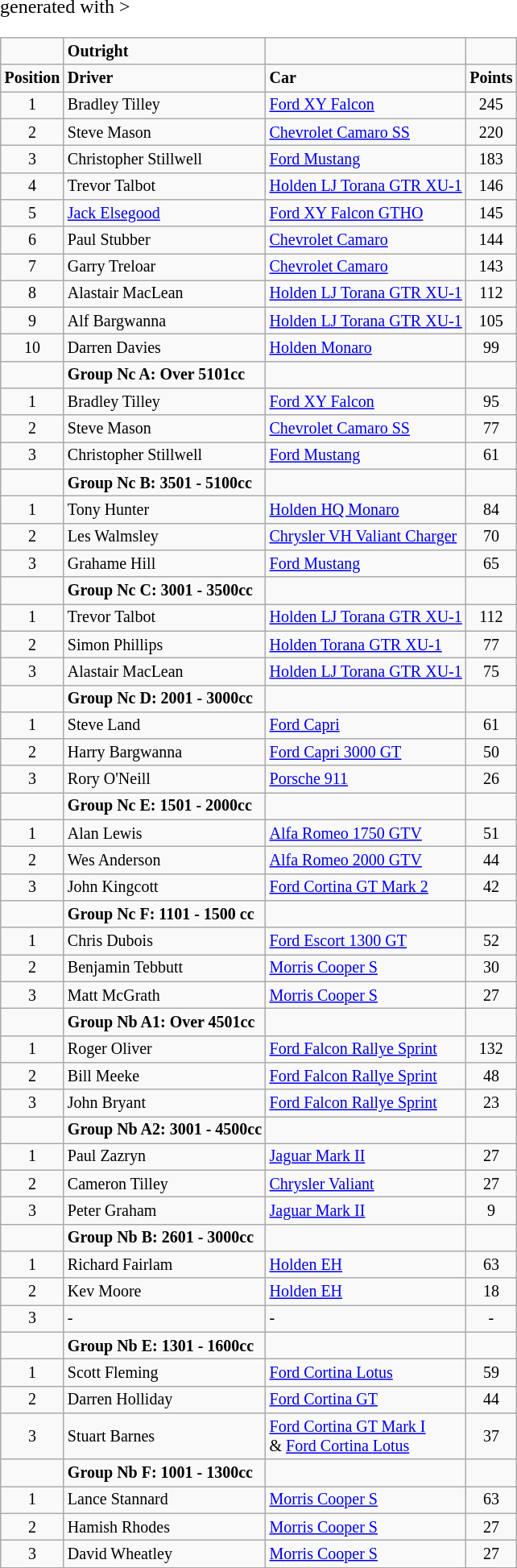<table class="wikitable" <hiddentext>generated with >
<tr style="font-weight:bold">
<td align="center"></td>
<td style="font-size:10pt">Outright</td>
<td></td>
<td align="center"></td>
</tr>
<tr style="font-size:10pt;font-weight:bold">
<td align="center">Position</td>
<td>Driver</td>
<td>Car</td>
<td align="center">Points</td>
</tr>
<tr style="font-size:10pt">
<td align="center">1</td>
<td>Bradley Tilley</td>
<td><a href='#'>Ford XY Falcon</a></td>
<td align="center">245</td>
</tr>
<tr style="font-size:10pt">
<td align="center">2</td>
<td>Steve Mason</td>
<td><a href='#'>Chevrolet Camaro SS</a></td>
<td align="center">220</td>
</tr>
<tr style="font-size:10pt">
<td align="center">3</td>
<td>Christopher Stillwell</td>
<td><a href='#'>Ford Mustang</a></td>
<td align="center">183</td>
</tr>
<tr style="font-size:10pt">
<td align="center">4</td>
<td>Trevor Talbot</td>
<td><a href='#'>Holden LJ Torana GTR XU-1</a></td>
<td align="center">146</td>
</tr>
<tr style="font-size:10pt">
<td align="center">5</td>
<td><a href='#'>Jack Elsegood</a></td>
<td><a href='#'>Ford XY Falcon GTHO</a></td>
<td align="center">145</td>
</tr>
<tr style="font-size:10pt">
<td align="center">6</td>
<td>Paul Stubber</td>
<td><a href='#'>Chevrolet Camaro</a></td>
<td align="center">144</td>
</tr>
<tr style="font-size:10pt">
<td align="center">7</td>
<td>Garry Treloar</td>
<td><a href='#'>Chevrolet Camaro</a></td>
<td align="center">143</td>
</tr>
<tr style="font-size:10pt">
<td align="center">8</td>
<td>Alastair MacLean</td>
<td><a href='#'>Holden LJ Torana GTR XU-1</a></td>
<td align="center">112</td>
</tr>
<tr style="font-size:10pt">
<td align="center">9</td>
<td>Alf Bargwanna</td>
<td><a href='#'>Holden LJ Torana GTR XU-1</a></td>
<td align="center">105</td>
</tr>
<tr style="font-size:10pt">
<td align="center">10</td>
<td>Darren Davies</td>
<td><a href='#'>Holden Monaro</a></td>
<td align="center">99</td>
</tr>
<tr>
<td style="font-size:10pt" align="center"></td>
<td style="font-size:10pt;font-weight:bold">Group Nc A: Over 5101cc</td>
<td style="font-size:10pt"></td>
<td style="font-size:10pt" align="center"></td>
</tr>
<tr style="font-size:10pt">
<td align="center">1</td>
<td>Bradley Tilley</td>
<td><a href='#'>Ford XY Falcon</a></td>
<td align="center">95</td>
</tr>
<tr style="font-size:10pt">
<td align="center">2</td>
<td>Steve Mason</td>
<td><a href='#'>Chevrolet Camaro SS</a></td>
<td align="center">77</td>
</tr>
<tr style="font-size:10pt">
<td align="center">3</td>
<td>Christopher Stillwell</td>
<td><a href='#'>Ford Mustang</a></td>
<td align="center">61</td>
</tr>
<tr>
<td style="font-size:10pt" height="13" align="center"></td>
<td style="font-size:10pt;font-weight:bold">Group Nc B: 3501 - 5100cc</td>
<td style="font-size:10pt"></td>
<td style="font-size:10pt" align="center"></td>
</tr>
<tr style="font-size:10pt">
<td align="center">1</td>
<td>Tony Hunter</td>
<td><a href='#'>Holden HQ Monaro</a></td>
<td align="center">84</td>
</tr>
<tr style="font-size:10pt">
<td align="center">2</td>
<td>Les Walmsley</td>
<td><a href='#'>Chrysler VH Valiant Charger</a></td>
<td align="center">70</td>
</tr>
<tr style="font-size:10pt">
<td align="center">3</td>
<td>Grahame Hill</td>
<td><a href='#'>Ford Mustang</a></td>
<td align="center">65</td>
</tr>
<tr>
<td style="font-size:10pt" height="13" align="center"></td>
<td style="font-size:10pt;font-weight:bold">Group Nc C: 3001 - 3500cc</td>
<td style="font-size:10pt"></td>
<td style="font-size:10pt" align="center"></td>
</tr>
<tr style="font-size:10pt">
<td align="center">1</td>
<td>Trevor Talbot</td>
<td><a href='#'>Holden LJ Torana GTR XU-1</a></td>
<td align="center">112</td>
</tr>
<tr style="font-size:10pt">
<td align="center">2</td>
<td>Simon Phillips</td>
<td><a href='#'>Holden Torana GTR XU-1</a></td>
<td align="center">77</td>
</tr>
<tr style="font-size:10pt">
<td align="center">3</td>
<td>Alastair MacLean</td>
<td><a href='#'>Holden LJ Torana GTR XU-1</a></td>
<td align="center">75</td>
</tr>
<tr>
<td style="font-size:10pt" height="13" align="center"></td>
<td style="font-size:10pt;font-weight:bold">Group Nc D: 2001 - 3000cc</td>
<td style="font-size:10pt"></td>
<td style="font-size:10pt" align="center"></td>
</tr>
<tr style="font-size:10pt">
<td align="center">1</td>
<td>Steve Land</td>
<td><a href='#'>Ford Capri</a></td>
<td align="center">61</td>
</tr>
<tr style="font-size:10pt">
<td align="center">2</td>
<td>Harry Bargwanna</td>
<td><a href='#'>Ford Capri 3000 GT</a></td>
<td align="center">50</td>
</tr>
<tr style="font-size:10pt">
<td align="center">3</td>
<td>Rory O'Neill</td>
<td><a href='#'>Porsche 911</a></td>
<td align="center">26</td>
</tr>
<tr>
<td style="font-size:10pt" height="13" align="center"></td>
<td style="font-size:10pt;font-weight:bold">Group Nc E: 1501 - 2000cc</td>
<td style="font-size:10pt"></td>
<td style="font-size:10pt" align="center"></td>
</tr>
<tr style="font-size:10pt">
<td align="center">1</td>
<td>Alan Lewis</td>
<td><a href='#'>Alfa Romeo 1750 GTV</a></td>
<td align="center">51</td>
</tr>
<tr style="font-size:10pt">
<td align="center">2</td>
<td>Wes Anderson</td>
<td><a href='#'>Alfa Romeo 2000 GTV</a></td>
<td align="center">44</td>
</tr>
<tr style="font-size:10pt">
<td align="center">3</td>
<td>John Kingcott</td>
<td><a href='#'>Ford Cortina GT Mark 2</a></td>
<td align="center">42</td>
</tr>
<tr>
<td style="font-size:10pt" height="13" align="center"></td>
<td style="font-size:10pt;font-weight:bold">Group Nc F: 1101 - 1500 cc</td>
<td style="font-size:10pt"></td>
<td style="font-size:10pt" align="center"></td>
</tr>
<tr style="font-size:10pt">
<td align="center">1</td>
<td>Chris Dubois</td>
<td><a href='#'>Ford Escort 1300 GT</a></td>
<td align="center">52</td>
</tr>
<tr style="font-size:10pt">
<td align="center">2</td>
<td>Benjamin Tebbutt</td>
<td><a href='#'>Morris Cooper S</a></td>
<td align="center">30</td>
</tr>
<tr style="font-size:10pt">
<td align="center">3</td>
<td>Matt McGrath</td>
<td><a href='#'>Morris Cooper S</a></td>
<td align="center">27</td>
</tr>
<tr>
<td style="font-size:10pt" height="13" align="center"></td>
<td style="font-size:10pt;font-weight:bold">Group Nb A1: Over 4501cc</td>
<td style="font-size:10pt"></td>
<td style="font-size:10pt" align="center"></td>
</tr>
<tr style="font-size:10pt">
<td align="center">1</td>
<td>Roger Oliver</td>
<td><a href='#'>Ford Falcon Rallye Sprint</a></td>
<td align="center">132</td>
</tr>
<tr style="font-size:10pt">
<td align="center">2</td>
<td>Bill Meeke</td>
<td><a href='#'>Ford Falcon Rallye Sprint</a></td>
<td align="center">48</td>
</tr>
<tr style="font-size:10pt">
<td align="center">3</td>
<td>John Bryant</td>
<td><a href='#'>Ford Falcon Rallye Sprint</a></td>
<td align="center">23</td>
</tr>
<tr>
<td style="font-size:10pt" height="13" align="center"></td>
<td style="font-size:10pt;font-weight:bold">Group Nb A2: 3001 - 4500cc</td>
<td style="font-size:10pt"></td>
<td style="font-size:10pt" align="center"></td>
</tr>
<tr style="font-size:10pt">
<td align="center">1</td>
<td>Paul Zazryn</td>
<td><a href='#'>Jaguar Mark II</a></td>
<td align="center">27</td>
</tr>
<tr style="font-size:10pt">
<td align="center">2</td>
<td>Cameron Tilley</td>
<td><a href='#'>Chrysler Valiant</a></td>
<td align="center">27</td>
</tr>
<tr style="font-size:10pt">
<td align="center">3</td>
<td>Peter Graham</td>
<td><a href='#'>Jaguar Mark II</a></td>
<td align="center">9</td>
</tr>
<tr>
<td style="font-size:10pt" height="13" align="center"></td>
<td style="font-size:10pt;font-weight:bold">Group Nb B: 2601 - 3000cc</td>
<td style="font-size:10pt"></td>
<td style="font-size:10pt" align="center"></td>
</tr>
<tr style="font-size:10pt">
<td align="center">1</td>
<td>Richard Fairlam</td>
<td><a href='#'>Holden EH</a></td>
<td align="center">63</td>
</tr>
<tr style="font-size:10pt">
<td align="center">2</td>
<td>Kev Moore</td>
<td><a href='#'>Holden EH</a></td>
<td align="center">18</td>
</tr>
<tr style="font-size:10pt">
<td align="center">3</td>
<td>-</td>
<td>-</td>
<td align="center">-</td>
</tr>
<tr>
<td style="font-size:10pt" height="13" align="center"></td>
<td style="font-size:10pt;font-weight:bold">Group Nb E: 1301 - 1600cc</td>
<td style="font-size:10pt"></td>
<td style="font-size:10pt" align="center"></td>
</tr>
<tr style="font-size:10pt">
<td align="center">1</td>
<td>Scott Fleming</td>
<td><a href='#'>Ford Cortina Lotus</a></td>
<td align="center">59</td>
</tr>
<tr style="font-size:10pt">
<td align="center">2</td>
<td>Darren Holliday</td>
<td><a href='#'>Ford Cortina GT</a></td>
<td align="center">44</td>
</tr>
<tr style="font-size:10pt">
<td align="center">3</td>
<td>Stuart Barnes</td>
<td><a href='#'>Ford Cortina GT Mark I</a> <br> & <a href='#'>Ford Cortina Lotus</a></td>
<td align="center">37</td>
</tr>
<tr>
<td style="font-size:10pt" height="13" align="center"></td>
<td style="font-size:10pt;font-weight:bold">Group Nb F: 1001 - 1300cc</td>
<td style="font-size:10pt"></td>
<td style="font-size:10pt" align="center"></td>
</tr>
<tr style="font-size:10pt">
<td align="center">1</td>
<td>Lance Stannard</td>
<td><a href='#'>Morris Cooper S</a></td>
<td align="center">63</td>
</tr>
<tr style="font-size:10pt">
<td align="center">2</td>
<td>Hamish Rhodes</td>
<td><a href='#'>Morris Cooper S</a></td>
<td align="center">27</td>
</tr>
<tr style="font-size:10pt">
<td align="center">3</td>
<td>David Wheatley</td>
<td><a href='#'>Morris Cooper S</a></td>
<td align="center">27</td>
</tr>
</table>
